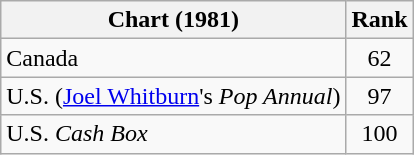<table class="wikitable">
<tr>
<th align="left">Chart (1981)</th>
<th style="text-align:center;">Rank</th>
</tr>
<tr>
<td>Canada </td>
<td style="text-align:center;">62</td>
</tr>
<tr>
<td>U.S. (<a href='#'>Joel Whitburn</a>'s <em>Pop Annual</em>)</td>
<td style="text-align:center;">97</td>
</tr>
<tr>
<td>U.S. <em>Cash Box</em> </td>
<td style="text-align:center;">100</td>
</tr>
</table>
